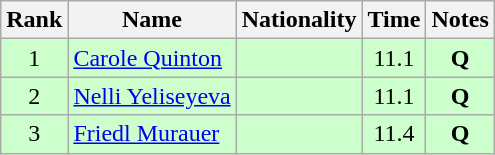<table class="wikitable sortable" style="text-align:center">
<tr>
<th>Rank</th>
<th>Name</th>
<th>Nationality</th>
<th>Time</th>
<th>Notes</th>
</tr>
<tr bgcolor=ccffcc>
<td>1</td>
<td align=left><a href='#'>Carole Quinton</a></td>
<td align=left></td>
<td>11.1</td>
<td><strong>Q</strong></td>
</tr>
<tr bgcolor=ccffcc>
<td>2</td>
<td align=left><a href='#'>Nelli Yeliseyeva</a></td>
<td align=left></td>
<td>11.1</td>
<td><strong>Q</strong></td>
</tr>
<tr bgcolor=ccffcc>
<td>3</td>
<td align=left><a href='#'>Friedl Murauer</a></td>
<td align=left></td>
<td>11.4</td>
<td><strong>Q</strong></td>
</tr>
</table>
